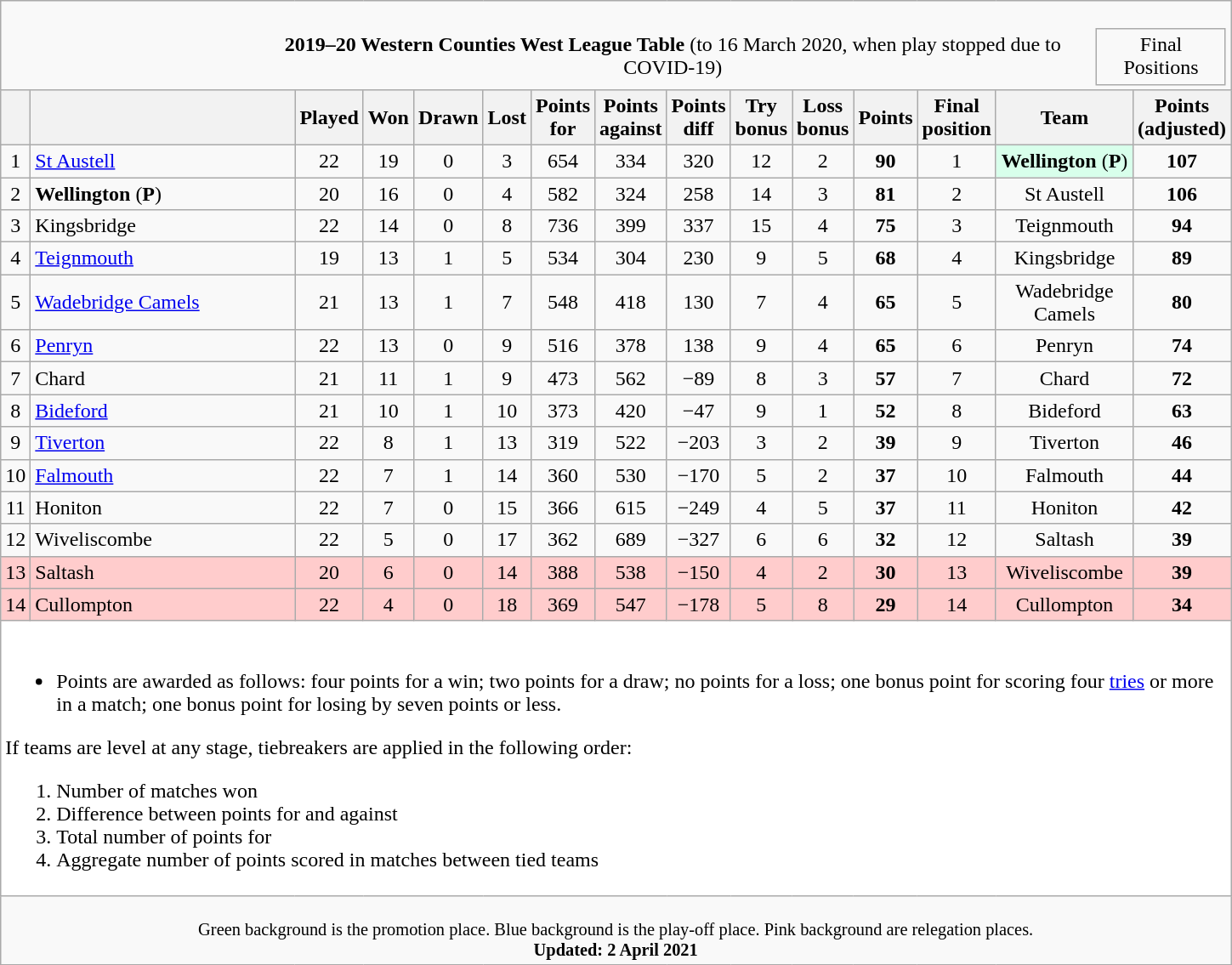<table class="wikitable" style="text-align: center;">
<tr>
<td colspan="15" cellpadding="0" cellspacing="0"><br><table border="0" width="100%" cellpadding="0" cellspacing="0">
<tr>
<td width=20% style="border:0px"></td>
<td style="border:0px"><strong> 2019–20 Western Counties West League Table</strong> (to 16 March 2020, when play stopped due to COVID-19)</td>
<td>Final Positions</td>
</tr>
</table>
</td>
</tr>
<tr>
<th bgcolor="#efefef" width="10"></th>
<th bgcolor="#efefef" width="200"></th>
<th bgcolor="#efefef" width="20">Played</th>
<th bgcolor="#efefef" width="20">Won</th>
<th bgcolor="#efefef" width="20">Drawn</th>
<th bgcolor="#efefef" width="20">Lost</th>
<th bgcolor="#efefef" width="20">Points for</th>
<th bgcolor="#efefef" width="20">Points against</th>
<th bgcolor="#efefef" width="20">Points diff</th>
<th bgcolor="#efefef" width="20">Try bonus</th>
<th bgcolor="#efefef" width="20">Loss bonus</th>
<th bgcolor="#efefef" width="20">Points</th>
<th width="20">Final<br> position</th>
<th width="100">Team</th>
<th width="20">Points<br>(adjusted)</th>
</tr>
<tr>
<td>1</td>
<td align=left><a href='#'>St Austell</a></td>
<td>22</td>
<td>19</td>
<td>0</td>
<td>3</td>
<td>654</td>
<td>334</td>
<td>320</td>
<td>12</td>
<td>2</td>
<td><strong>90</strong></td>
<td>1</td>
<td bgcolor=#d8ffeb><strong>Wellington</strong> (<strong>P</strong>)</td>
<td><strong>107</strong></td>
</tr>
<tr>
<td>2</td>
<td align=left><strong>Wellington</strong> (<strong>P</strong>)</td>
<td>20</td>
<td>16</td>
<td>0</td>
<td>4</td>
<td>582</td>
<td>324</td>
<td>258</td>
<td>14</td>
<td>3</td>
<td><strong>81</strong></td>
<td>2</td>
<td>St Austell</td>
<td><strong>106</strong></td>
</tr>
<tr>
<td>3</td>
<td align=left>Kingsbridge</td>
<td>22</td>
<td>14</td>
<td>0</td>
<td>8</td>
<td>736</td>
<td>399</td>
<td>337</td>
<td>15</td>
<td>4</td>
<td><strong>75</strong></td>
<td>3</td>
<td>Teignmouth</td>
<td><strong>94</strong></td>
</tr>
<tr>
<td>4</td>
<td align=left><a href='#'>Teignmouth</a></td>
<td>19</td>
<td>13</td>
<td>1</td>
<td>5</td>
<td>534</td>
<td>304</td>
<td>230</td>
<td>9</td>
<td>5</td>
<td><strong>68</strong></td>
<td>4</td>
<td>Kingsbridge</td>
<td><strong>89</strong></td>
</tr>
<tr>
<td>5</td>
<td align=left><a href='#'>Wadebridge Camels</a></td>
<td>21</td>
<td>13</td>
<td>1</td>
<td>7</td>
<td>548</td>
<td>418</td>
<td>130</td>
<td>7</td>
<td>4</td>
<td><strong>65</strong></td>
<td>5</td>
<td>Wadebridge Camels</td>
<td><strong>80</strong></td>
</tr>
<tr>
<td>6</td>
<td align=left><a href='#'>Penryn</a></td>
<td>22</td>
<td>13</td>
<td>0</td>
<td>9</td>
<td>516</td>
<td>378</td>
<td>138</td>
<td>9</td>
<td>4</td>
<td><strong>65</strong></td>
<td>6</td>
<td>Penryn</td>
<td><strong>74</strong></td>
</tr>
<tr>
<td>7</td>
<td align=left>Chard</td>
<td>21</td>
<td>11</td>
<td>1</td>
<td>9</td>
<td>473</td>
<td>562</td>
<td>−89</td>
<td>8</td>
<td>3</td>
<td><strong>57</strong></td>
<td>7</td>
<td>Chard</td>
<td><strong>72</strong></td>
</tr>
<tr>
<td>8</td>
<td align=left><a href='#'>Bideford</a></td>
<td>21</td>
<td>10</td>
<td>1</td>
<td>10</td>
<td>373</td>
<td>420</td>
<td>−47</td>
<td>9</td>
<td>1</td>
<td><strong>52</strong></td>
<td>8</td>
<td>Bideford</td>
<td><strong>63</strong></td>
</tr>
<tr>
<td>9</td>
<td align=left><a href='#'>Tiverton</a></td>
<td>22</td>
<td>8</td>
<td>1</td>
<td>13</td>
<td>319</td>
<td>522</td>
<td>−203</td>
<td>3</td>
<td>2</td>
<td><strong>39</strong></td>
<td>9</td>
<td>Tiverton</td>
<td><strong>46</strong></td>
</tr>
<tr>
<td>10</td>
<td align=left><a href='#'>Falmouth</a></td>
<td>22</td>
<td>7</td>
<td>1</td>
<td>14</td>
<td>360</td>
<td>530</td>
<td>−170</td>
<td>5</td>
<td>2</td>
<td><strong>37</strong></td>
<td>10</td>
<td>Falmouth</td>
<td><strong>44</strong></td>
</tr>
<tr>
<td>11</td>
<td align=left>Honiton</td>
<td>22</td>
<td>7</td>
<td>0</td>
<td>15</td>
<td>366</td>
<td>615</td>
<td>−249</td>
<td>4</td>
<td>5</td>
<td><strong>37</strong></td>
<td>11</td>
<td>Honiton</td>
<td><strong>42</strong></td>
</tr>
<tr>
<td>12</td>
<td align=left>Wiveliscombe</td>
<td>22</td>
<td>5</td>
<td>0</td>
<td>17</td>
<td>362</td>
<td>689</td>
<td>−327</td>
<td>6</td>
<td>6</td>
<td><strong>32</strong></td>
<td>12</td>
<td>Saltash</td>
<td><strong>39</strong></td>
</tr>
<tr bgcolor=#ffcccc>
<td>13</td>
<td align=left>Saltash</td>
<td>20</td>
<td>6</td>
<td>0</td>
<td>14</td>
<td>388</td>
<td>538</td>
<td>−150</td>
<td>4</td>
<td>2</td>
<td><strong>30</strong></td>
<td>13</td>
<td>Wiveliscombe</td>
<td><strong>39</strong></td>
</tr>
<tr bgcolor=#ffcccc>
<td>14</td>
<td align=left>Cullompton</td>
<td>22</td>
<td>4</td>
<td>0</td>
<td>18</td>
<td>369</td>
<td>547</td>
<td>−178</td>
<td>5</td>
<td>8</td>
<td><strong>29</strong></td>
<td>14</td>
<td>Cullompton</td>
<td><strong>34</strong></td>
</tr>
<tr bgcolor=#ffffff align=left>
<td colspan="15"><br><ul><li>Points are awarded as follows: four points for a win; two points for a draw; no points for a loss; one bonus point for scoring four <a href='#'>tries</a> or more in a match; one bonus point for losing by seven points or less.</li></ul>If teams are level at any stage, tiebreakers are applied in the following order:<ol><li>Number of matches won</li><li>Difference between points for and against</li><li>Total number of points for</li><li>Aggregate number of points scored in matches between tied teams</li></ol></td>
</tr>
<tr |align=left|>
<td colspan="15" style="border:0px;font-size:85%;"><br><span>Green background</span> is the promotion place.
<span>Blue background</span> is the play-off place. 
<span>Pink background</span> are relegation places. <br>
<strong>Updated: 2 April 2021</strong></td>
</tr>
<tr |align=left|>
</tr>
</table>
